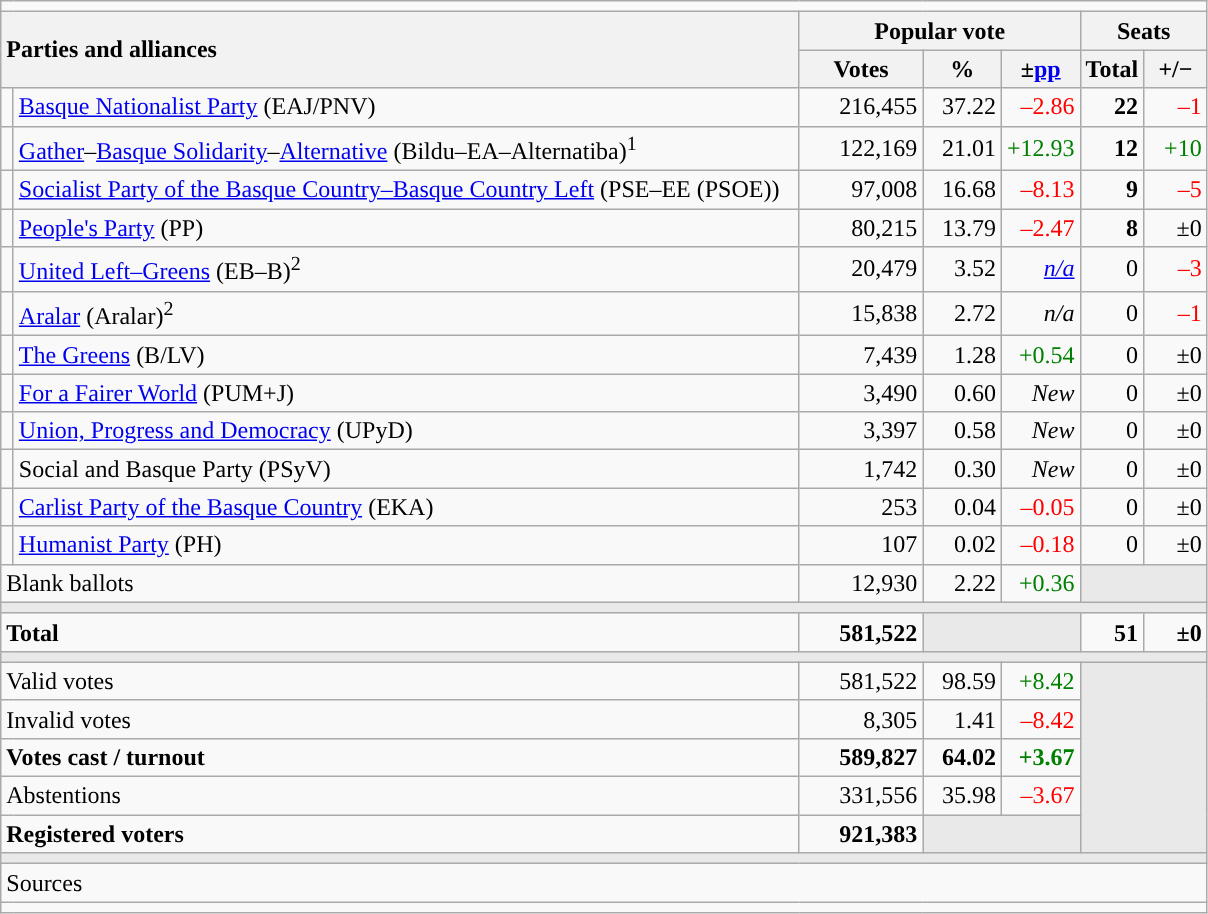<table class="wikitable" style="text-align:right;">
<tr>
<td colspan="7"></td>
</tr>
<tr>
<th style="text-align:left;" rowspan="2" colspan="2" width="525">Parties and alliances</th>
<th colspan="3">Popular vote</th>
<th colspan="2">Seats</th>
</tr>
<tr>
<th width="75">Votes</th>
<th width="45">%</th>
<th width="45">±<a href='#'>pp</a></th>
<th width="35">Total</th>
<th width="35">+/−</th>
</tr>
<tr>
<td width="1" style="color:inherit;background:"></td>
<td align="left"><a href='#'>Basque Nationalist Party</a> (EAJ/PNV)</td>
<td>216,455</td>
<td>37.22</td>
<td style="color:red;">–2.86</td>
<td><strong>22</strong></td>
<td style="color:red;">–1</td>
</tr>
<tr>
<td style="color:inherit;background:"></td>
<td align="left"><a href='#'>Gather</a>–<a href='#'>Basque Solidarity</a>–<a href='#'>Alternative</a> (Bildu–EA–Alternatiba)<sup>1</sup></td>
<td>122,169</td>
<td>21.01</td>
<td style="color:green;">+12.93</td>
<td><strong>12</strong></td>
<td style="color:green;">+10</td>
</tr>
<tr>
<td style="color:inherit;background:"></td>
<td align="left"><a href='#'>Socialist Party of the Basque Country–Basque Country Left</a> (PSE–EE (PSOE))</td>
<td>97,008</td>
<td>16.68</td>
<td style="color:red;">–8.13</td>
<td><strong>9</strong></td>
<td style="color:red;">–5</td>
</tr>
<tr>
<td style="color:inherit;background:"></td>
<td align="left"><a href='#'>People's Party</a> (PP)</td>
<td>80,215</td>
<td>13.79</td>
<td style="color:red;">–2.47</td>
<td><strong>8</strong></td>
<td>±0</td>
</tr>
<tr>
<td style="color:inherit;background:"></td>
<td align="left"><a href='#'>United Left–Greens</a> (EB–B)<sup>2</sup></td>
<td>20,479</td>
<td>3.52</td>
<td><em><a href='#'>n/a</a></em></td>
<td>0</td>
<td style="color:red;">–3</td>
</tr>
<tr>
<td style="color:inherit;background:"></td>
<td align="left"><a href='#'>Aralar</a> (Aralar)<sup>2</sup></td>
<td>15,838</td>
<td>2.72</td>
<td><em>n/a</em></td>
<td>0</td>
<td style="color:red;">–1</td>
</tr>
<tr>
<td style="color:inherit;background:"></td>
<td align="left"><a href='#'>The Greens</a> (B/LV)</td>
<td>7,439</td>
<td>1.28</td>
<td style="color:green;">+0.54</td>
<td>0</td>
<td>±0</td>
</tr>
<tr>
<td style="color:inherit;background:"></td>
<td align="left"><a href='#'>For a Fairer World</a> (PUM+J)</td>
<td>3,490</td>
<td>0.60</td>
<td><em>New</em></td>
<td>0</td>
<td>±0</td>
</tr>
<tr>
<td style="color:inherit;background:"></td>
<td align="left"><a href='#'>Union, Progress and Democracy</a> (UPyD)</td>
<td>3,397</td>
<td>0.58</td>
<td><em>New</em></td>
<td>0</td>
<td>±0</td>
</tr>
<tr>
<td style="color:inherit;background:"></td>
<td align="left">Social and Basque Party (PSyV)</td>
<td>1,742</td>
<td>0.30</td>
<td><em>New</em></td>
<td>0</td>
<td>±0</td>
</tr>
<tr>
<td style="color:inherit;background:"></td>
<td align="left"><a href='#'>Carlist Party of the Basque Country</a> (EKA)</td>
<td>253</td>
<td>0.04</td>
<td style="color:red;">–0.05</td>
<td>0</td>
<td>±0</td>
</tr>
<tr>
<td style="color:inherit;background:"></td>
<td align="left"><a href='#'>Humanist Party</a> (PH)</td>
<td>107</td>
<td>0.02</td>
<td style="color:red;">–0.18</td>
<td>0</td>
<td>±0</td>
</tr>
<tr>
<td align="left" colspan="2">Blank ballots</td>
<td>12,930</td>
<td>2.22</td>
<td style="color:green;">+0.36</td>
<td bgcolor="#E9E9E9" colspan="2"></td>
</tr>
<tr>
<td colspan="7" bgcolor="#E9E9E9"></td>
</tr>
<tr style="font-weight:bold;">
<td align="left" colspan="2">Total</td>
<td>581,522</td>
<td bgcolor="#E9E9E9" colspan="2"></td>
<td>51</td>
<td>±0</td>
</tr>
<tr>
<td colspan="7" bgcolor="#E9E9E9"></td>
</tr>
<tr>
<td align="left" colspan="2">Valid votes</td>
<td>581,522</td>
<td>98.59</td>
<td style="color:green;">+8.42</td>
<td bgcolor="#E9E9E9" colspan="2" rowspan="5"></td>
</tr>
<tr>
<td align="left" colspan="2">Invalid votes</td>
<td>8,305</td>
<td>1.41</td>
<td style="color:red;">–8.42</td>
</tr>
<tr style="font-weight:bold;">
<td align="left" colspan="2">Votes cast / turnout</td>
<td>589,827</td>
<td>64.02</td>
<td style="color:green;">+3.67</td>
</tr>
<tr>
<td align="left" colspan="2">Abstentions</td>
<td>331,556</td>
<td>35.98</td>
<td style="color:red;">–3.67</td>
</tr>
<tr style="font-weight:bold;">
<td align="left" colspan="2">Registered voters</td>
<td>921,383</td>
<td bgcolor="#E9E9E9" colspan="2"></td>
</tr>
<tr>
<td colspan="7" bgcolor="#E9E9E9"></td>
</tr>
<tr>
<td align="left" colspan="7">Sources</td>
</tr>
<tr>
<td colspan="7" style="text-align:left; max-width:790px;"></td>
</tr>
</table>
